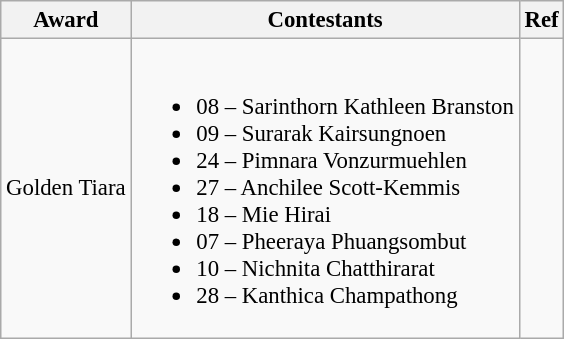<table class="wikitable" style="font-size: 95%;">
<tr>
<th>Award</th>
<th>Contestants</th>
<th>Ref</th>
</tr>
<tr>
<td>Golden Tiara</td>
<td><br><ul><li>08 – Sarinthorn Kathleen Branston</li><li>09 – Surarak Kairsungnoen</li><li>24 – Pimnara Vonzurmuehlen</li><li>27 – Anchilee Scott-Kemmis</li><li>18 – Mie Hirai</li><li>07 – Pheeraya Phuangsombut</li><li>10 – Nichnita Chatthirarat</li><li>28 – Kanthica Champathong</li></ul></td>
<td></td>
</tr>
</table>
